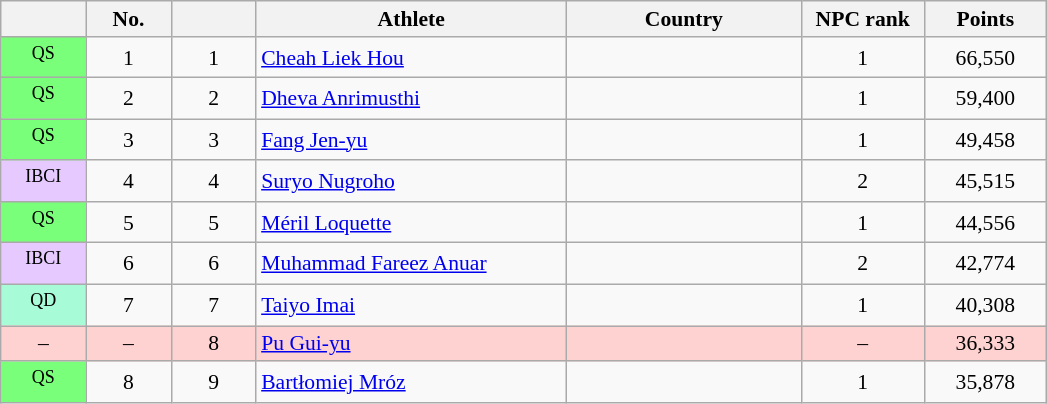<table class="wikitable" style="font-size:90%; text-align:center">
<tr>
<th width="50"></th>
<th width="50">No.</th>
<th width="50"></th>
<th width="200">Athlete</th>
<th width="150">Country</th>
<th width="75">NPC rank</th>
<th width="75">Points</th>
</tr>
<tr>
<td bgcolor="#79FF79"><sup>QS</sup></td>
<td>1</td>
<td>1</td>
<td align="left"><a href='#'>Cheah Liek Hou</a></td>
<td align="left"></td>
<td>1</td>
<td>66,550</td>
</tr>
<tr>
<td bgcolor="#79FF79"><sup>QS</sup></td>
<td>2</td>
<td>2</td>
<td align="left"><a href='#'>Dheva Anrimusthi</a></td>
<td align="left"></td>
<td>1</td>
<td>59,400</td>
</tr>
<tr>
<td bgcolor="#79FF79"><sup>QS</sup></td>
<td>3</td>
<td>3</td>
<td align="left"><a href='#'>Fang Jen-yu</a></td>
<td align="left"></td>
<td>1</td>
<td>49,458</td>
</tr>
<tr>
<td bgcolor="#E6CAFF"><sup>IBCI</sup></td>
<td>4</td>
<td>4</td>
<td align="left"><a href='#'>Suryo Nugroho</a></td>
<td align="left"></td>
<td>2</td>
<td>45,515</td>
</tr>
<tr>
<td bgcolor="#79FF79"><sup>QS</sup></td>
<td>5</td>
<td>5</td>
<td align="left"><a href='#'>Méril Loquette</a></td>
<td align="left"></td>
<td>1</td>
<td>44,556</td>
</tr>
<tr>
<td bgcolor="#E6CAFF"><sup>IBCI</sup></td>
<td>6</td>
<td>6</td>
<td align="left"><a href='#'>Muhammad Fareez Anuar</a></td>
<td align="left"></td>
<td>2</td>
<td>42,774</td>
</tr>
<tr>
<td bgcolor="#A7FCD7"><sup>QD</sup></td>
<td>7</td>
<td>7</td>
<td align="left"><a href='#'>Taiyo Imai</a></td>
<td align="left"></td>
<td>1</td>
<td>40,308</td>
</tr>
<tr bgcolor="#FFD2D2">
<td>–</td>
<td>–</td>
<td>8</td>
<td align="left"><a href='#'>Pu Gui-yu</a></td>
<td align="left"></td>
<td>–</td>
<td>36,333</td>
</tr>
<tr>
<td bgcolor="#79FF79"><sup>QS</sup></td>
<td>8</td>
<td>9</td>
<td align="left"><a href='#'>Bartłomiej Mróz</a></td>
<td align="left"></td>
<td>1</td>
<td>35,878</td>
</tr>
</table>
